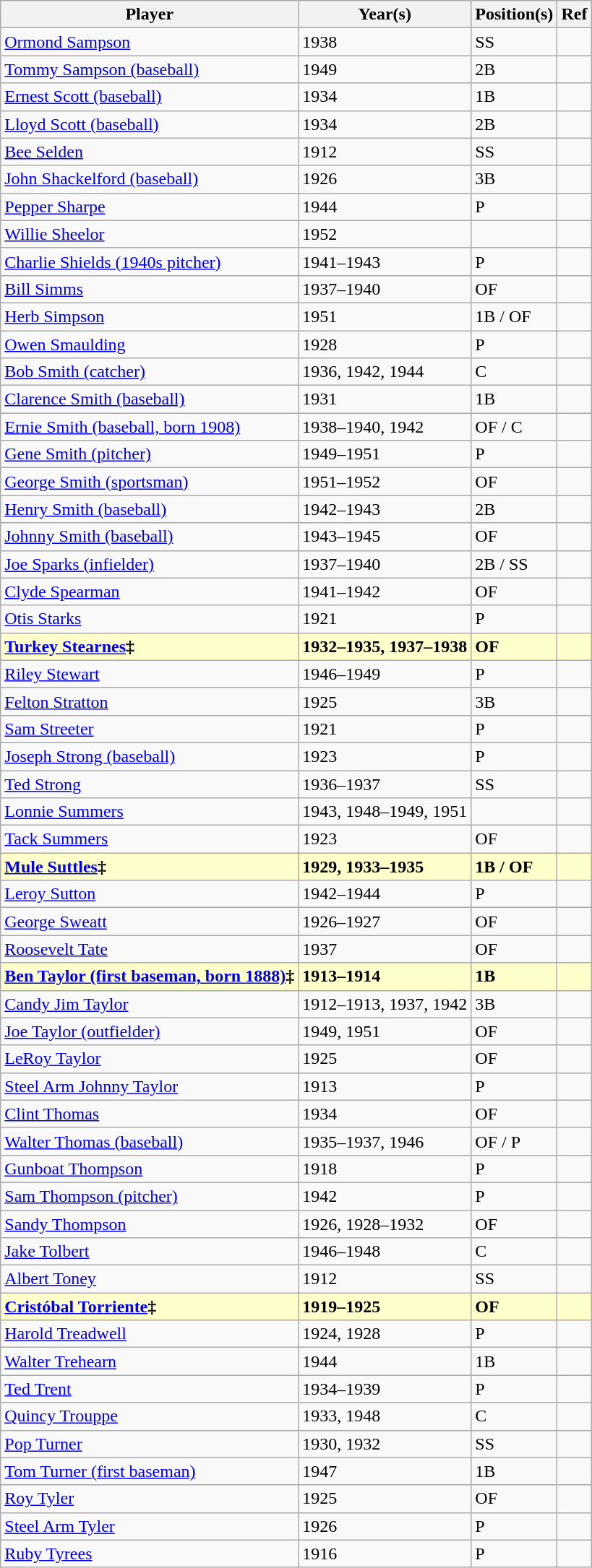<table class="wikitable">
<tr>
<th>Player</th>
<th>Year(s)</th>
<th>Position(s)</th>
<th>Ref</th>
</tr>
<tr>
<td><a href='#'>Ormond Sampson</a></td>
<td>1938</td>
<td>SS</td>
<td></td>
</tr>
<tr>
<td><a href='#'>Tommy Sampson (baseball)</a></td>
<td>1949</td>
<td>2B</td>
<td></td>
</tr>
<tr>
<td><a href='#'>Ernest Scott (baseball)</a></td>
<td>1934</td>
<td>1B</td>
<td></td>
</tr>
<tr>
<td><a href='#'>Lloyd Scott (baseball)</a></td>
<td>1934</td>
<td>2B</td>
<td></td>
</tr>
<tr>
<td><a href='#'>Bee Selden</a></td>
<td>1912</td>
<td>SS</td>
<td></td>
</tr>
<tr>
<td><a href='#'>John Shackelford (baseball)</a></td>
<td>1926</td>
<td>3B</td>
<td></td>
</tr>
<tr>
<td><a href='#'>Pepper Sharpe</a></td>
<td>1944</td>
<td>P</td>
<td></td>
</tr>
<tr>
<td><a href='#'>Willie Sheelor</a></td>
<td>1952</td>
<td></td>
<td></td>
</tr>
<tr>
<td><a href='#'>Charlie Shields (1940s pitcher)</a></td>
<td>1941–1943</td>
<td>P</td>
<td></td>
</tr>
<tr>
<td><a href='#'>Bill Simms</a></td>
<td>1937–1940</td>
<td>OF</td>
<td></td>
</tr>
<tr>
<td><a href='#'>Herb Simpson</a></td>
<td>1951</td>
<td>1B / OF</td>
<td></td>
</tr>
<tr>
<td><a href='#'>Owen Smaulding</a></td>
<td>1928</td>
<td>P</td>
<td></td>
</tr>
<tr>
<td><a href='#'>Bob Smith (catcher)</a></td>
<td>1936, 1942, 1944</td>
<td>C</td>
<td></td>
</tr>
<tr>
<td><a href='#'>Clarence Smith (baseball)</a></td>
<td>1931</td>
<td>1B</td>
<td></td>
</tr>
<tr>
<td><a href='#'>Ernie Smith (baseball, born 1908)</a></td>
<td>1938–1940, 1942</td>
<td>OF / C</td>
<td></td>
</tr>
<tr>
<td><a href='#'>Gene Smith (pitcher)</a></td>
<td>1949–1951</td>
<td>P</td>
<td></td>
</tr>
<tr>
<td><a href='#'>George Smith (sportsman)</a></td>
<td>1951–1952</td>
<td>OF</td>
<td></td>
</tr>
<tr>
<td><a href='#'>Henry Smith (baseball)</a></td>
<td>1942–1943</td>
<td>2B</td>
<td></td>
</tr>
<tr>
<td><a href='#'>Johnny Smith (baseball)</a></td>
<td>1943–1945</td>
<td>OF</td>
<td></td>
</tr>
<tr>
<td><a href='#'>Joe Sparks (infielder)</a></td>
<td>1937–1940</td>
<td>2B / SS</td>
<td></td>
</tr>
<tr>
<td><a href='#'>Clyde Spearman</a></td>
<td>1941–1942</td>
<td>OF</td>
<td></td>
</tr>
<tr>
<td><a href='#'>Otis Starks</a></td>
<td>1921</td>
<td>P</td>
<td></td>
</tr>
<tr style="background:#FFFFCC;">
<td><strong><a href='#'>Turkey Stearnes</a>‡</strong></td>
<td><strong>1932–1935, 1937–1938</strong></td>
<td><strong>OF</strong></td>
<td><strong></strong></td>
</tr>
<tr>
<td><a href='#'>Riley Stewart</a></td>
<td>1946–1949</td>
<td>P</td>
<td></td>
</tr>
<tr>
<td><a href='#'>Felton Stratton</a></td>
<td>1925</td>
<td>3B</td>
<td></td>
</tr>
<tr>
<td><a href='#'>Sam Streeter</a></td>
<td>1921</td>
<td>P</td>
<td></td>
</tr>
<tr>
<td><a href='#'>Joseph Strong (baseball)</a></td>
<td>1923</td>
<td>P</td>
<td></td>
</tr>
<tr>
<td><a href='#'>Ted Strong</a></td>
<td>1936–1937</td>
<td>SS</td>
<td></td>
</tr>
<tr>
<td><a href='#'>Lonnie Summers</a></td>
<td>1943, 1948–1949, 1951</td>
<td></td>
<td></td>
</tr>
<tr>
<td><a href='#'>Tack Summers</a></td>
<td>1923</td>
<td>OF</td>
<td></td>
</tr>
<tr style="background:#FFFFCC;">
<td><strong><a href='#'>Mule Suttles</a>‡</strong></td>
<td><strong>1929, 1933–1935</strong></td>
<td><strong>1B / OF</strong></td>
<td><strong></strong></td>
</tr>
<tr>
<td><a href='#'>Leroy Sutton</a></td>
<td>1942–1944</td>
<td>P</td>
<td></td>
</tr>
<tr>
<td><a href='#'>George Sweatt</a></td>
<td>1926–1927</td>
<td>OF</td>
<td></td>
</tr>
<tr>
<td><a href='#'>Roosevelt Tate</a></td>
<td>1937</td>
<td>OF</td>
<td></td>
</tr>
<tr style="background:#FFFFCC;">
<td><strong><a href='#'>Ben Taylor (first baseman, born 1888)</a>‡</strong></td>
<td><strong>1913–1914</strong></td>
<td><strong>1B</strong></td>
<td><strong></strong></td>
</tr>
<tr>
<td><a href='#'>Candy Jim Taylor</a></td>
<td>1912–1913, 1937, 1942</td>
<td>3B</td>
<td></td>
</tr>
<tr>
<td><a href='#'>Joe Taylor (outfielder)</a></td>
<td>1949, 1951</td>
<td>OF</td>
<td></td>
</tr>
<tr>
<td><a href='#'>LeRoy Taylor</a></td>
<td>1925</td>
<td>OF</td>
<td></td>
</tr>
<tr>
<td><a href='#'>Steel Arm Johnny Taylor</a></td>
<td>1913</td>
<td>P</td>
<td></td>
</tr>
<tr>
<td><a href='#'>Clint Thomas</a></td>
<td>1934</td>
<td>OF</td>
<td></td>
</tr>
<tr>
<td><a href='#'>Walter Thomas (baseball)</a></td>
<td>1935–1937, 1946</td>
<td>OF / P</td>
<td></td>
</tr>
<tr>
<td><a href='#'>Gunboat Thompson</a></td>
<td>1918</td>
<td>P</td>
<td></td>
</tr>
<tr>
<td><a href='#'>Sam Thompson (pitcher)</a></td>
<td>1942</td>
<td>P</td>
<td></td>
</tr>
<tr>
<td><a href='#'>Sandy Thompson</a></td>
<td>1926, 1928–1932</td>
<td>OF</td>
<td></td>
</tr>
<tr>
<td><a href='#'>Jake Tolbert</a></td>
<td>1946–1948</td>
<td>C</td>
<td></td>
</tr>
<tr>
<td><a href='#'>Albert Toney</a></td>
<td>1912</td>
<td>SS</td>
<td></td>
</tr>
<tr style="background:#FFFFCC;">
<td><strong><a href='#'>Cristóbal Torriente</a>‡</strong></td>
<td><strong>1919–1925</strong></td>
<td><strong>OF</strong></td>
<td><strong></strong></td>
</tr>
<tr>
<td><a href='#'>Harold Treadwell</a></td>
<td>1924, 1928</td>
<td>P</td>
<td></td>
</tr>
<tr>
<td><a href='#'>Walter Trehearn</a></td>
<td>1944</td>
<td>1B</td>
<td></td>
</tr>
<tr>
<td><a href='#'>Ted Trent</a></td>
<td>1934–1939</td>
<td>P</td>
<td></td>
</tr>
<tr>
<td><a href='#'>Quincy Trouppe</a></td>
<td>1933, 1948</td>
<td>C</td>
<td></td>
</tr>
<tr>
<td><a href='#'>Pop Turner</a></td>
<td>1930, 1932</td>
<td>SS</td>
<td></td>
</tr>
<tr>
<td><a href='#'>Tom Turner (first baseman)</a></td>
<td>1947</td>
<td>1B</td>
<td></td>
</tr>
<tr>
<td><a href='#'>Roy Tyler</a></td>
<td>1925</td>
<td>OF</td>
<td></td>
</tr>
<tr>
<td><a href='#'>Steel Arm Tyler</a></td>
<td>1926</td>
<td>P</td>
<td></td>
</tr>
<tr>
<td><a href='#'>Ruby Tyrees</a></td>
<td>1916</td>
<td>P</td>
<td></td>
</tr>
</table>
